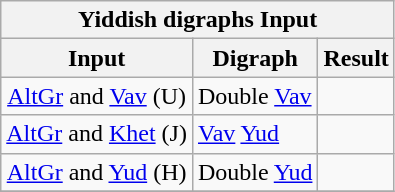<table class="wikitable">
<tr>
<th ! colspan=4><strong>Yiddish digraphs Input</strong></th>
</tr>
<tr>
<th ! colspan=1>Input</th>
<th ! colspan=1>Digraph</th>
<th ! colspan=1>Result</th>
</tr>
<tr>
<td align="center"><a href='#'>AltGr</a> and <a href='#'>Vav</a> (U)</td>
<td>Double <a href='#'>Vav</a></td>
<td><span></span></td>
</tr>
<tr>
<td align="center"><a href='#'>AltGr</a> and <a href='#'>Khet</a> (J)</td>
<td><a href='#'>Vav</a> <a href='#'>Yud</a></td>
<td><span></span></td>
</tr>
<tr>
<td align="center"><a href='#'>AltGr</a> and <a href='#'>Yud</a> (H)</td>
<td>Double <a href='#'>Yud</a></td>
<td><span></span></td>
</tr>
<tr>
</tr>
</table>
